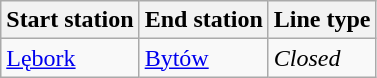<table class="wikitable">
<tr>
<th>Start station</th>
<th>End station</th>
<th>Line type</th>
</tr>
<tr>
<td><a href='#'>Lębork</a></td>
<td><a href='#'>Bytów</a></td>
<td><em>Closed</em></td>
</tr>
</table>
